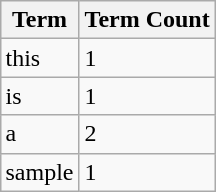<table class="wikitable" style="float: right; margin-left: 1.5em; margin-right: 0; margin-top: 0;">
<tr>
<th>Term</th>
<th>Term Count</th>
</tr>
<tr>
<td>this</td>
<td>1</td>
</tr>
<tr>
<td>is</td>
<td>1</td>
</tr>
<tr>
<td>a</td>
<td>2</td>
</tr>
<tr>
<td>sample</td>
<td>1</td>
</tr>
</table>
